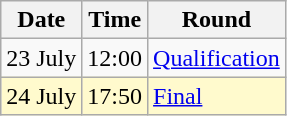<table class="wikitable">
<tr>
<th>Date</th>
<th>Time</th>
<th>Round</th>
</tr>
<tr>
<td>23 July</td>
<td>12:00</td>
<td><a href='#'>Qualification</a></td>
</tr>
<tr style=background:lemonchiffon>
<td>24 July</td>
<td>17:50</td>
<td><a href='#'>Final</a></td>
</tr>
</table>
